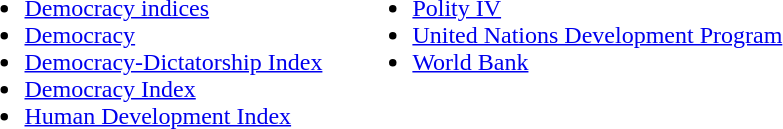<table>
<tr>
<td valign=top><br><ul><li><a href='#'>Democracy indices</a></li><li><a href='#'>Democracy</a></li><li><a href='#'>Democracy-Dictatorship Index</a></li><li><a href='#'>Democracy Index</a></li><li><a href='#'>Human Development Index</a></li></ul></td>
<td>   </td>
<td valign=top><br><ul><li><a href='#'>Polity IV</a></li><li><a href='#'>United Nations Development Program</a></li><li><a href='#'>World Bank</a></li></ul></td>
</tr>
</table>
